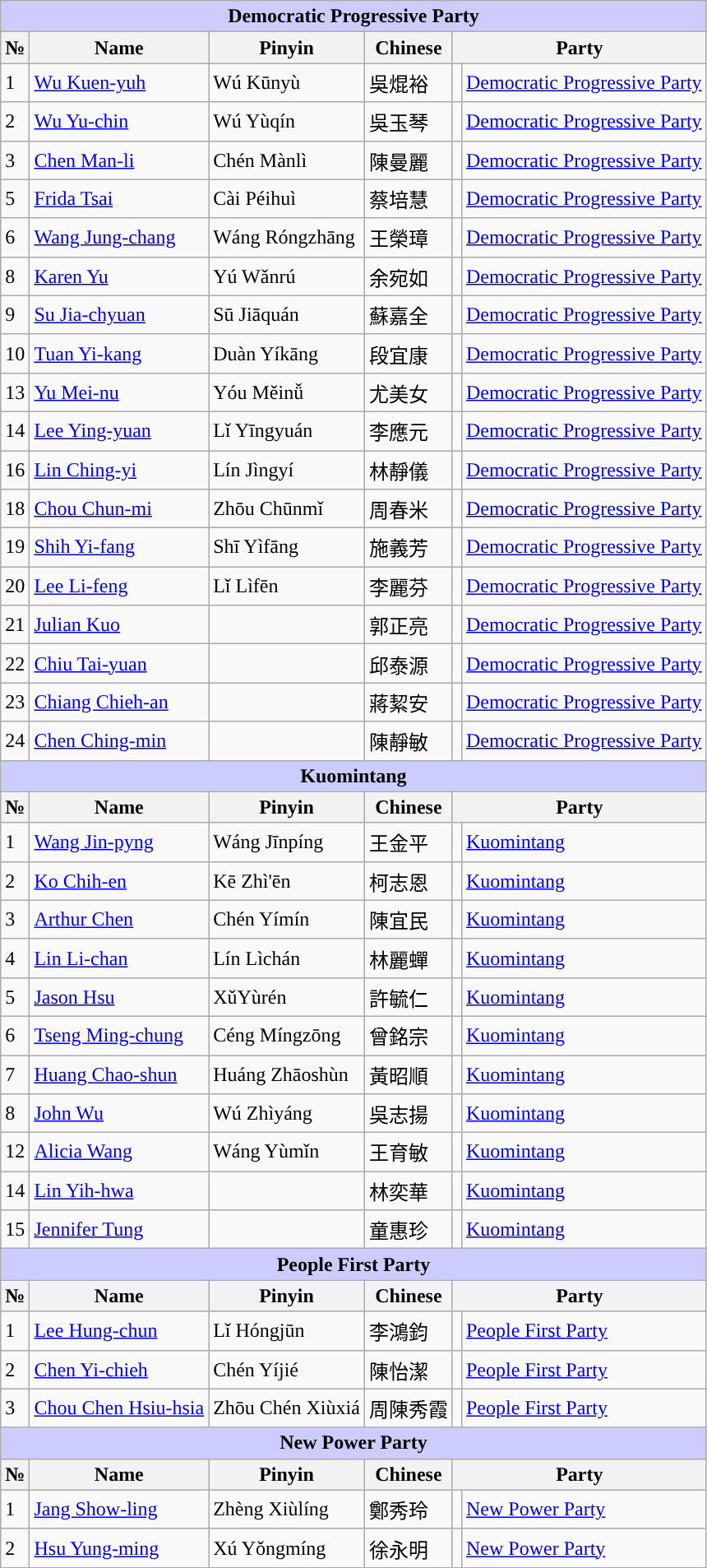<table class="wikitable">
<tr>
<th colspan="6" style="background:#ccf;">Democratic Progressive Party</th>
</tr>
<tr>
<th>№</th>
<th>Name</th>
<th>Pinyin</th>
<th>Chinese</th>
<th colspan=2>Party</th>
</tr>
<tr>
<td>1</td>
<td><a href='#'>Wu Kuen-yuh</a></td>
<td>Wú Kūnyù</td>
<td>吳焜裕</td>
<td style="background-color: "></td>
<td><a href='#'>Democratic Progressive Party</a></td>
</tr>
<tr>
<td>2</td>
<td><a href='#'>Wu Yu-chin</a></td>
<td>Wú Yùqín</td>
<td>吳玉琴</td>
<td style="background-color: "></td>
<td><a href='#'>Democratic Progressive Party</a></td>
</tr>
<tr>
<td>3</td>
<td><a href='#'>Chen Man-li</a></td>
<td>Chén Mànlì</td>
<td>陳曼麗</td>
<td style="background-color: "></td>
<td><a href='#'>Democratic Progressive Party</a></td>
</tr>
<tr>
<td>5</td>
<td><a href='#'>Frida Tsai</a></td>
<td>Cài Péihuì</td>
<td>蔡培慧</td>
<td style="background-color: "></td>
<td><a href='#'>Democratic Progressive Party</a></td>
</tr>
<tr>
<td>6</td>
<td><a href='#'>Wang Jung-chang</a></td>
<td>Wáng Róngzhāng</td>
<td>王榮璋</td>
<td style="background-color: "></td>
<td><a href='#'>Democratic Progressive Party</a></td>
</tr>
<tr>
<td>8</td>
<td><a href='#'>Karen Yu</a></td>
<td>Yú Wǎnrú</td>
<td>余宛如</td>
<td style="background-color: "></td>
<td><a href='#'>Democratic Progressive Party</a></td>
</tr>
<tr>
<td>9</td>
<td><a href='#'>Su Jia-chyuan</a></td>
<td>Sū Jiāquán</td>
<td>蘇嘉全</td>
<td style="background-color: "></td>
<td><a href='#'>Democratic Progressive Party</a></td>
</tr>
<tr>
<td>10</td>
<td><a href='#'>Tuan Yi-kang</a></td>
<td>Duàn Yíkāng</td>
<td>段宜康</td>
<td style="background-color: "></td>
<td><a href='#'>Democratic Progressive Party</a></td>
</tr>
<tr>
<td>13</td>
<td><a href='#'>Yu Mei-nu</a></td>
<td>Yóu Měinǚ</td>
<td>尤美女</td>
<td style="background-color: "></td>
<td><a href='#'>Democratic Progressive Party</a></td>
</tr>
<tr>
<td>14</td>
<td><a href='#'>Lee Ying-yuan</a></td>
<td>Lǐ Yīngyuán</td>
<td>李應元</td>
<td style="background-color: "></td>
<td><a href='#'>Democratic Progressive Party</a></td>
</tr>
<tr>
<td>16</td>
<td><a href='#'>Lin Ching-yi</a></td>
<td>Lín Jìngyí</td>
<td>林靜儀</td>
<td style="background-color: "></td>
<td><a href='#'>Democratic Progressive Party</a></td>
</tr>
<tr>
<td>18</td>
<td><a href='#'>Chou Chun-mi</a></td>
<td>Zhōu Chūnmǐ</td>
<td>周春米</td>
<td style="background-color: "></td>
<td><a href='#'>Democratic Progressive Party</a></td>
</tr>
<tr>
<td>19</td>
<td><a href='#'>Shih Yi-fang</a></td>
<td>Shī Yìfāng</td>
<td>施義芳</td>
<td style="background-color: "></td>
<td><a href='#'>Democratic Progressive Party</a></td>
</tr>
<tr>
<td>20</td>
<td><a href='#'>Lee Li-feng</a></td>
<td>Lǐ Lìfēn</td>
<td>李麗芬</td>
<td style="background-color: "></td>
<td><a href='#'>Democratic Progressive Party</a></td>
</tr>
<tr>
<td>21</td>
<td><a href='#'>Julian Kuo</a></td>
<td></td>
<td>郭正亮</td>
<td style="background-color: "></td>
<td><a href='#'>Democratic Progressive Party</a></td>
</tr>
<tr>
<td>22</td>
<td><a href='#'>Chiu Tai-yuan</a></td>
<td></td>
<td>邱泰源</td>
<td style="background-color: "></td>
<td><a href='#'>Democratic Progressive Party</a></td>
</tr>
<tr>
<td>23</td>
<td><a href='#'>Chiang Chieh-an</a></td>
<td></td>
<td>蔣絜安</td>
<td style="background-color: "></td>
<td><a href='#'>Democratic Progressive Party</a></td>
</tr>
<tr>
<td>24</td>
<td><a href='#'>Chen Ching-min</a></td>
<td></td>
<td>陳靜敏</td>
<td style="background-color: "></td>
<td><a href='#'>Democratic Progressive Party</a></td>
</tr>
<tr>
<th colspan="6" style="background:#ccf;">Kuomintang</th>
</tr>
<tr>
<th>№</th>
<th>Name</th>
<th>Pinyin</th>
<th>Chinese</th>
<th colspan=2>Party</th>
</tr>
<tr>
<td>1</td>
<td><a href='#'>Wang Jin-pyng</a></td>
<td>Wáng Jīnpíng</td>
<td>王金平</td>
<td style="background-color: "></td>
<td><a href='#'>Kuomintang</a></td>
</tr>
<tr>
<td>2</td>
<td><a href='#'>Ko Chih-en</a></td>
<td>Kē Zhì'ēn</td>
<td>柯志恩</td>
<td style="background-color: "></td>
<td><a href='#'>Kuomintang</a></td>
</tr>
<tr>
<td>3</td>
<td><a href='#'>Arthur Chen</a></td>
<td>Chén Yímín</td>
<td>陳宜民</td>
<td style="background-color: "></td>
<td><a href='#'>Kuomintang</a></td>
</tr>
<tr>
<td>4</td>
<td><a href='#'>Lin Li-chan</a></td>
<td>Lín Lìchán</td>
<td>林麗蟬</td>
<td style="background-color: "></td>
<td><a href='#'>Kuomintang</a></td>
</tr>
<tr>
<td>5</td>
<td><a href='#'>Jason Hsu</a></td>
<td>XǔYùrén</td>
<td>許毓仁</td>
<td style="background-color: "></td>
<td><a href='#'>Kuomintang</a></td>
</tr>
<tr>
<td>6</td>
<td><a href='#'>Tseng Ming-chung</a></td>
<td>Céng Míngzōng</td>
<td>曾銘宗</td>
<td style="background-color: "></td>
<td><a href='#'>Kuomintang</a></td>
</tr>
<tr>
<td>7</td>
<td><a href='#'>Huang Chao-shun</a></td>
<td>Huáng Zhāoshùn</td>
<td>黃昭順</td>
<td style="background-color: "></td>
<td><a href='#'>Kuomintang</a></td>
</tr>
<tr>
<td>8</td>
<td><a href='#'>John Wu</a></td>
<td>Wú Zhìyáng</td>
<td>吳志揚</td>
<td style="background-color: "></td>
<td><a href='#'>Kuomintang</a></td>
</tr>
<tr>
<td>12</td>
<td><a href='#'>Alicia Wang</a></td>
<td>Wáng Yùmǐn</td>
<td>王育敏</td>
<td style="background-color: "></td>
<td><a href='#'>Kuomintang</a></td>
</tr>
<tr>
<td>14</td>
<td><a href='#'>Lin Yih-hwa</a></td>
<td></td>
<td>林奕華</td>
<td style="background-color: "></td>
<td><a href='#'>Kuomintang</a></td>
</tr>
<tr>
<td>15</td>
<td><a href='#'>Jennifer Tung</a></td>
<td></td>
<td>童惠珍</td>
<td style="background-color: "></td>
<td><a href='#'>Kuomintang</a></td>
</tr>
<tr>
<th colspan="6" style="background:#ccf;">People First Party</th>
</tr>
<tr>
<th>№</th>
<th>Name</th>
<th>Pinyin</th>
<th>Chinese</th>
<th colspan=2>Party</th>
</tr>
<tr>
<td>1</td>
<td><a href='#'>Lee Hung-chun</a></td>
<td>Lǐ Hóngjūn</td>
<td>李鴻鈞</td>
<td style="background-color: "></td>
<td><a href='#'>People First Party</a></td>
</tr>
<tr>
<td>2</td>
<td><a href='#'>Chen Yi-chieh</a></td>
<td>Chén Yíjié</td>
<td>陳怡潔</td>
<td style="background-color: "></td>
<td><a href='#'>People First Party</a></td>
</tr>
<tr>
<td>3</td>
<td><a href='#'>Chou Chen Hsiu-hsia</a></td>
<td>Zhōu Chén Xiùxiá</td>
<td>周陳秀霞</td>
<td style="background-color: "></td>
<td><a href='#'>People First Party</a></td>
</tr>
<tr>
<th colspan="6" style="background:#ccf;">New Power Party</th>
</tr>
<tr>
<th>№</th>
<th>Name</th>
<th>Pinyin</th>
<th>Chinese</th>
<th colspan=2>Party</th>
</tr>
<tr>
<td>1</td>
<td><a href='#'>Jang Show-ling</a></td>
<td>Zhèng Xiùlíng</td>
<td>鄭秀玲</td>
<td style="background-color: "></td>
<td><a href='#'>New Power Party</a></td>
</tr>
<tr>
<td>2</td>
<td><a href='#'>Hsu Yung-ming</a></td>
<td>Xú Yǒngmíng</td>
<td>徐永明</td>
<td style="background-color: "></td>
<td><a href='#'>New Power Party</a></td>
</tr>
</table>
